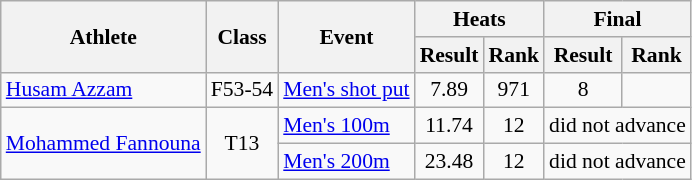<table class=wikitable style="font-size:90%">
<tr>
<th rowspan="2">Athlete</th>
<th rowspan="2">Class</th>
<th rowspan="2">Event</th>
<th colspan="2">Heats</th>
<th colspan="3">Final</th>
</tr>
<tr>
<th>Result</th>
<th>Rank</th>
<th>Result</th>
<th>Rank</th>
</tr>
<tr>
<td><a href='#'>Husam Azzam</a></td>
<td style="text-align:center;">F53-54</td>
<td><a href='#'>Men's shot put</a></td>
<td style="text-align:center;">7.89</td>
<td style="text-align:center;">971</td>
<td style="text-align:center;">8</td>
</tr>
<tr>
<td rowspan="2"><a href='#'>Mohammed Fannouna</a></td>
<td rowspan="2" style="text-align:center;">T13</td>
<td><a href='#'>Men's 100m</a></td>
<td style="text-align:center;">11.74</td>
<td style="text-align:center;">12</td>
<td style="text-align:center;" colspan="2">did not advance</td>
</tr>
<tr>
<td><a href='#'>Men's 200m</a></td>
<td style="text-align:center;">23.48</td>
<td style="text-align:center;">12</td>
<td style="text-align:center;" colspan="2">did not advance</td>
</tr>
</table>
